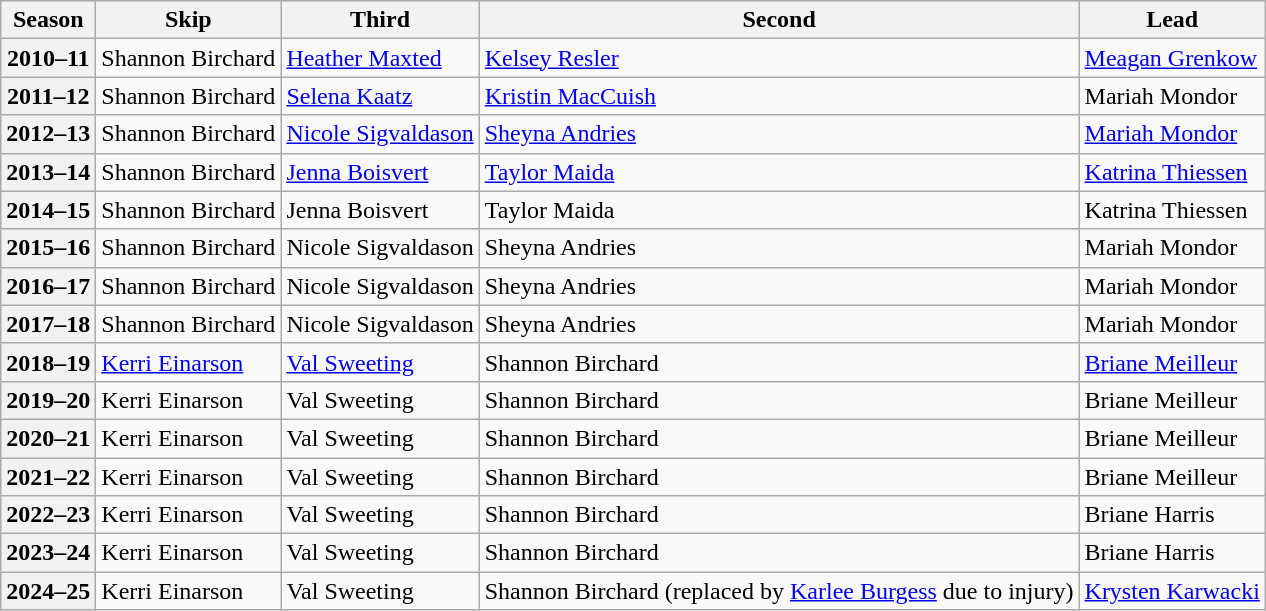<table class="wikitable">
<tr>
<th scope="col">Season</th>
<th scope="col">Skip</th>
<th scope="col">Third</th>
<th scope="col">Second</th>
<th scope="col">Lead</th>
</tr>
<tr>
<th scope="row">2010–11</th>
<td>Shannon Birchard</td>
<td><a href='#'>Heather Maxted</a></td>
<td><a href='#'>Kelsey Resler</a></td>
<td><a href='#'>Meagan Grenkow</a></td>
</tr>
<tr>
<th scope="row">2011–12</th>
<td>Shannon Birchard</td>
<td><a href='#'>Selena Kaatz</a></td>
<td><a href='#'>Kristin MacCuish</a></td>
<td>Mariah Mondor</td>
</tr>
<tr>
<th scope="row">2012–13</th>
<td>Shannon Birchard</td>
<td><a href='#'>Nicole Sigvaldason</a></td>
<td><a href='#'>Sheyna Andries</a></td>
<td><a href='#'>Mariah Mondor</a></td>
</tr>
<tr>
<th scope="row">2013–14</th>
<td>Shannon Birchard</td>
<td><a href='#'>Jenna Boisvert</a></td>
<td><a href='#'>Taylor Maida</a></td>
<td><a href='#'>Katrina Thiessen</a></td>
</tr>
<tr>
<th scope="row">2014–15</th>
<td>Shannon Birchard</td>
<td>Jenna Boisvert</td>
<td>Taylor Maida</td>
<td>Katrina Thiessen</td>
</tr>
<tr>
<th scope="row">2015–16</th>
<td>Shannon Birchard</td>
<td>Nicole Sigvaldason</td>
<td>Sheyna Andries</td>
<td>Mariah Mondor</td>
</tr>
<tr>
<th scope="row">2016–17</th>
<td>Shannon Birchard</td>
<td>Nicole Sigvaldason</td>
<td>Sheyna Andries</td>
<td>Mariah Mondor</td>
</tr>
<tr>
<th scope="row">2017–18</th>
<td>Shannon Birchard</td>
<td>Nicole Sigvaldason</td>
<td>Sheyna Andries</td>
<td>Mariah Mondor</td>
</tr>
<tr>
<th scope="row">2018–19</th>
<td><a href='#'>Kerri Einarson</a></td>
<td><a href='#'>Val Sweeting</a></td>
<td>Shannon Birchard</td>
<td><a href='#'>Briane Meilleur</a></td>
</tr>
<tr>
<th scope="row">2019–20</th>
<td>Kerri Einarson</td>
<td>Val Sweeting</td>
<td>Shannon Birchard</td>
<td>Briane Meilleur</td>
</tr>
<tr>
<th scope="row">2020–21</th>
<td>Kerri Einarson</td>
<td>Val Sweeting</td>
<td>Shannon Birchard</td>
<td>Briane Meilleur</td>
</tr>
<tr>
<th scope="row">2021–22</th>
<td>Kerri Einarson</td>
<td>Val Sweeting</td>
<td>Shannon Birchard</td>
<td>Briane Meilleur</td>
</tr>
<tr>
<th scope="row">2022–23</th>
<td>Kerri Einarson</td>
<td>Val Sweeting</td>
<td>Shannon Birchard</td>
<td>Briane Harris</td>
</tr>
<tr>
<th scope="row">2023–24</th>
<td>Kerri Einarson</td>
<td>Val Sweeting</td>
<td>Shannon Birchard</td>
<td>Briane Harris</td>
</tr>
<tr>
<th scope="row">2024–25</th>
<td>Kerri Einarson</td>
<td>Val Sweeting</td>
<td>Shannon Birchard (replaced by <a href='#'>Karlee Burgess</a> due to injury)</td>
<td><a href='#'>Krysten Karwacki</a></td>
</tr>
</table>
